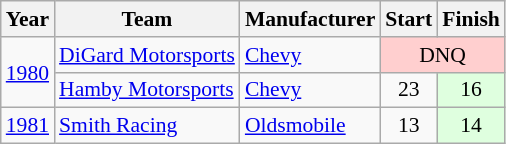<table class="wikitable" style="font-size: 90%;">
<tr>
<th>Year</th>
<th>Team</th>
<th>Manufacturer</th>
<th>Start</th>
<th>Finish</th>
</tr>
<tr>
<td rowspan=2><a href='#'>1980</a></td>
<td><a href='#'>DiGard Motorsports</a></td>
<td><a href='#'>Chevy</a></td>
<td align=center colspan=2 style="background:#FFCFCF;">DNQ</td>
</tr>
<tr>
<td><a href='#'>Hamby Motorsports</a></td>
<td><a href='#'>Chevy</a></td>
<td align=center>23</td>
<td align=center style="background:#DFFFDF;">16</td>
</tr>
<tr>
<td><a href='#'>1981</a></td>
<td><a href='#'>Smith Racing</a></td>
<td><a href='#'>Oldsmobile</a></td>
<td align=center>13</td>
<td align=center style="background:#DFFFDF;">14</td>
</tr>
</table>
